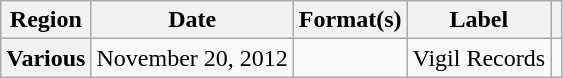<table class="wikitable plainrowheaders">
<tr>
<th scope="col">Region</th>
<th scope="col">Date</th>
<th scope="col">Format(s)</th>
<th scope="col">Label</th>
<th scope="col"></th>
</tr>
<tr>
<th scope="row">Various</th>
<td>November 20, 2012</td>
<td></td>
<td>Vigil Records</td>
<td style="text-align:center;"></td>
</tr>
</table>
